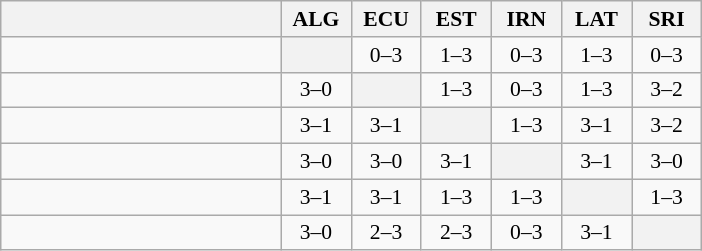<table class="wikitable" style="text-align:center; font-size:90%">
<tr>
<th width="180"> </th>
<th width="40">ALG</th>
<th width="40">ECU</th>
<th width="40">EST</th>
<th width="40">IRN</th>
<th width="40">LAT</th>
<th width="40">SRI</th>
</tr>
<tr>
<td style="text-align:left;"></td>
<th></th>
<td>0–3</td>
<td>1–3</td>
<td>0–3</td>
<td>1–3</td>
<td>0–3</td>
</tr>
<tr>
<td style="text-align:left;"></td>
<td>3–0</td>
<th></th>
<td>1–3</td>
<td>0–3</td>
<td>1–3</td>
<td>3–2</td>
</tr>
<tr>
<td style="text-align:left;"></td>
<td>3–1</td>
<td>3–1</td>
<th></th>
<td>1–3</td>
<td>3–1</td>
<td>3–2</td>
</tr>
<tr>
<td style="text-align:left;"></td>
<td>3–0</td>
<td>3–0</td>
<td>3–1</td>
<th></th>
<td>3–1</td>
<td>3–0</td>
</tr>
<tr>
<td style="text-align:left;"></td>
<td>3–1</td>
<td>3–1</td>
<td>1–3</td>
<td>1–3</td>
<th></th>
<td>1–3</td>
</tr>
<tr>
<td style="text-align:left;"></td>
<td>3–0</td>
<td>2–3</td>
<td>2–3</td>
<td>0–3</td>
<td>3–1</td>
<th></th>
</tr>
</table>
